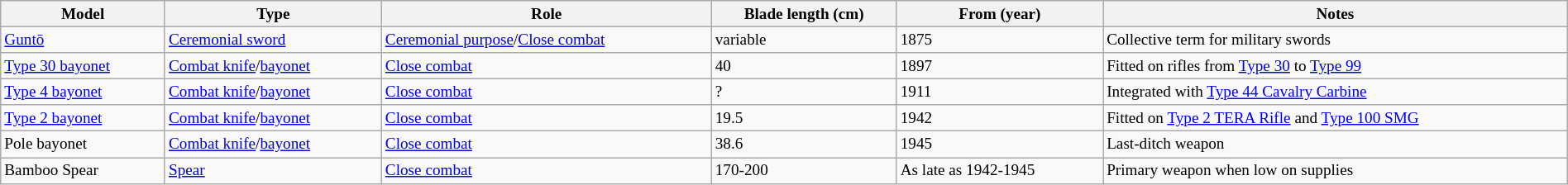<table class="wikitable sortable" style="margin:left; width:100%; font-size:80%; border-collapse:collapse;">
<tr>
<th>Model</th>
<th>Type</th>
<th>Role</th>
<th>Blade length (cm)</th>
<th>From (year)</th>
<th>Notes</th>
</tr>
<tr>
<td><a href='#'>Guntō</a></td>
<td><a href='#'>Ceremonial sword</a></td>
<td><a href='#'>Ceremonial purpose</a>/<a href='#'>Close combat</a></td>
<td>variable</td>
<td>1875</td>
<td>Collective term for military swords</td>
</tr>
<tr>
<td><a href='#'>Type 30 bayonet</a></td>
<td><a href='#'>Combat knife</a>/<a href='#'>bayonet</a></td>
<td><a href='#'>Close combat</a></td>
<td>40</td>
<td>1897</td>
<td>Fitted on rifles from <a href='#'>Type 30</a> to <a href='#'>Type 99</a></td>
</tr>
<tr>
<td><a href='#'>Type 4 bayonet</a></td>
<td><a href='#'>Combat knife</a>/<a href='#'>bayonet</a></td>
<td><a href='#'>Close combat</a></td>
<td>?</td>
<td>1911</td>
<td>Integrated with <a href='#'>Type 44 Cavalry Carbine</a></td>
</tr>
<tr>
<td><a href='#'>Type 2 bayonet</a></td>
<td><a href='#'>Combat knife</a>/<a href='#'>bayonet</a></td>
<td><a href='#'>Close combat</a></td>
<td>19.5</td>
<td>1942</td>
<td>Fitted on  <a href='#'>Type 2 TERA Rifle</a> and <a href='#'>Type 100 SMG</a></td>
</tr>
<tr>
<td>Pole bayonet</td>
<td><a href='#'>Combat knife</a>/<a href='#'>bayonet</a></td>
<td><a href='#'>Close combat</a></td>
<td>38.6</td>
<td>1945</td>
<td>Last-ditch weapon</td>
</tr>
<tr>
<td>Bamboo Spear</td>
<td><a href='#'>Spear</a></td>
<td><a href='#'>Close combat</a></td>
<td>170-200</td>
<td>As late as 1942-1945</td>
<td>Primary weapon when low on supplies</td>
</tr>
</table>
